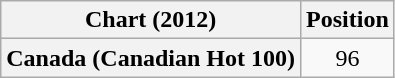<table class="wikitable plainrowheaders" style="text-align:center">
<tr>
<th>Chart (2012)</th>
<th>Position</th>
</tr>
<tr>
<th scope="row">Canada (Canadian Hot 100)</th>
<td>96</td>
</tr>
</table>
